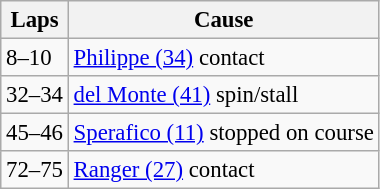<table class="wikitable" style="font-size:95%;">
<tr>
<th>Laps</th>
<th>Cause</th>
</tr>
<tr>
<td>8–10</td>
<td><a href='#'>Philippe (34)</a> contact</td>
</tr>
<tr>
<td>32–34</td>
<td><a href='#'>del Monte (41)</a> spin/stall</td>
</tr>
<tr>
<td>45–46</td>
<td><a href='#'>Sperafico (11)</a> stopped on course</td>
</tr>
<tr>
<td>72–75</td>
<td><a href='#'>Ranger (27)</a> contact</td>
</tr>
</table>
